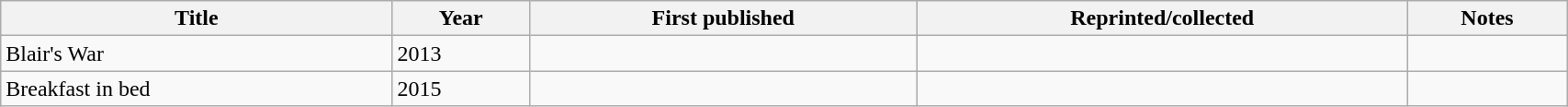<table class='wikitable sortable' width='90%'>
<tr>
<th width=25%>Title</th>
<th>Year</th>
<th>First published</th>
<th>Reprinted/collected</th>
<th>Notes</th>
</tr>
<tr>
<td>Blair's War</td>
<td>2013</td>
<td></td>
<td></td>
<td></td>
</tr>
<tr>
<td>Breakfast in bed</td>
<td>2015</td>
<td></td>
<td></td>
<td></td>
</tr>
</table>
